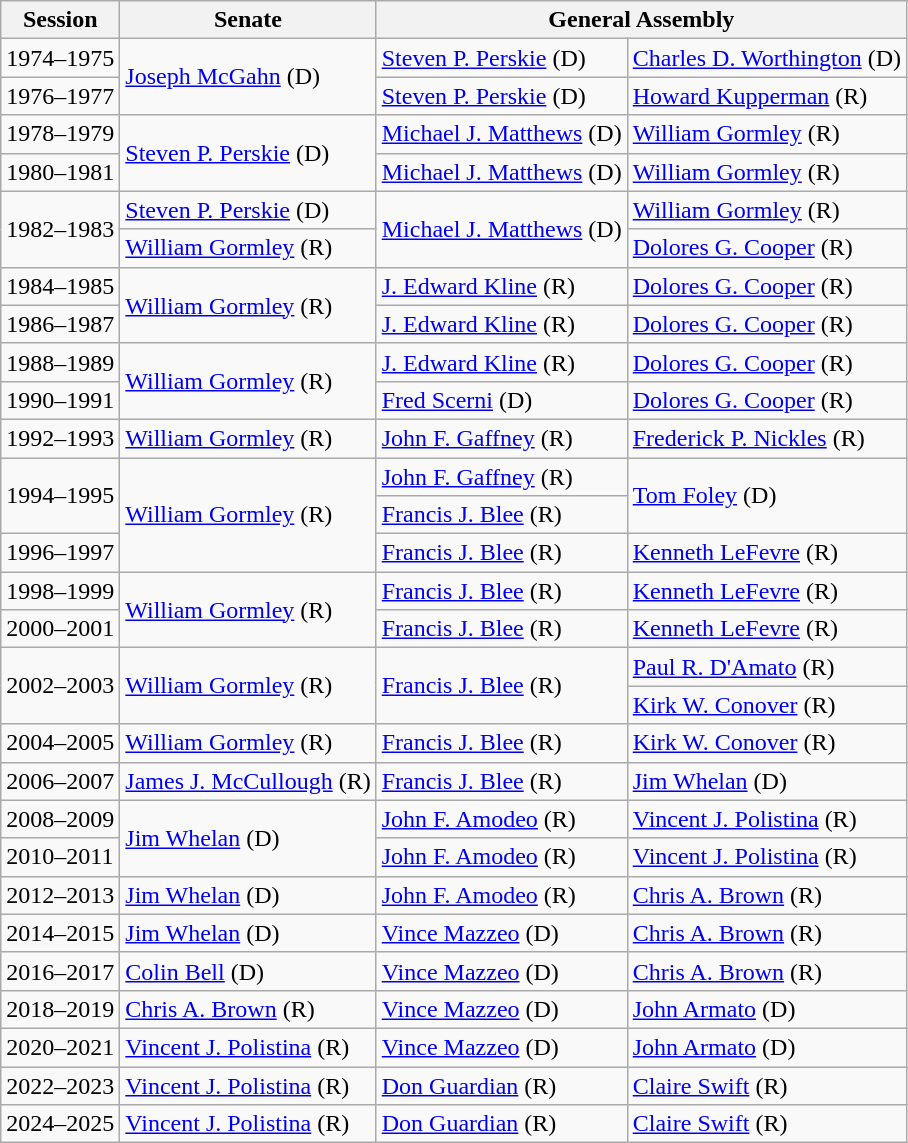<table class="wikitable">
<tr>
<th>Session</th>
<th>Senate</th>
<th ! colspan=2>General Assembly</th>
</tr>
<tr>
<td>1974–1975</td>
<td !! ! rowspan=2 ><a href='#'>Joseph McGahn</a> (D)</td>
<td><a href='#'>Steven P. Perskie</a> (D)</td>
<td><a href='#'>Charles D. Worthington</a> (D)</td>
</tr>
<tr>
<td>1976–1977</td>
<td><a href='#'>Steven P. Perskie</a> (D)</td>
<td><a href='#'>Howard Kupperman</a> (R)</td>
</tr>
<tr>
<td>1978–1979</td>
<td !! ! rowspan=2 ><a href='#'>Steven P. Perskie</a> (D)</td>
<td><a href='#'>Michael J. Matthews</a> (D)</td>
<td><a href='#'>William Gormley</a> (R)</td>
</tr>
<tr>
<td>1980–1981</td>
<td><a href='#'>Michael J. Matthews</a> (D)</td>
<td><a href='#'>William Gormley</a> (R)</td>
</tr>
<tr>
<td rowspan=2>1982–1983</td>
<td><a href='#'>Steven P. Perskie</a> (D)</td>
<td rowspan=2 ><a href='#'>Michael J. Matthews</a> (D)</td>
<td><a href='#'>William Gormley</a> (R)</td>
</tr>
<tr>
<td><a href='#'>William Gormley</a> (R)</td>
<td><a href='#'>Dolores G. Cooper</a> (R)</td>
</tr>
<tr>
<td>1984–1985</td>
<td !! ! rowspan=2 ><a href='#'>William Gormley</a> (R)</td>
<td><a href='#'>J. Edward Kline</a> (R)</td>
<td><a href='#'>Dolores G. Cooper</a> (R)</td>
</tr>
<tr>
<td>1986–1987</td>
<td><a href='#'>J. Edward Kline</a> (R)</td>
<td><a href='#'>Dolores G. Cooper</a> (R)</td>
</tr>
<tr>
<td>1988–1989</td>
<td !! ! rowspan=2 ><a href='#'>William Gormley</a> (R)</td>
<td><a href='#'>J. Edward Kline</a> (R)</td>
<td><a href='#'>Dolores G. Cooper</a> (R)</td>
</tr>
<tr>
<td>1990–1991</td>
<td><a href='#'>Fred Scerni</a> (D)</td>
<td><a href='#'>Dolores G. Cooper</a> (R)</td>
</tr>
<tr>
<td>1992–1993</td>
<td><a href='#'>William Gormley</a> (R)</td>
<td><a href='#'>John F. Gaffney</a> (R)</td>
<td><a href='#'>Frederick P. Nickles</a> (R)</td>
</tr>
<tr>
<td rowspan=2>1994–1995</td>
<td rowspan=3 ><a href='#'>William Gormley</a> (R)</td>
<td><a href='#'>John F. Gaffney</a> (R)</td>
<td rowspan=2 ><a href='#'>Tom Foley</a> (D)</td>
</tr>
<tr>
<td><a href='#'>Francis J. Blee</a> (R)</td>
</tr>
<tr>
<td>1996–1997</td>
<td><a href='#'>Francis J. Blee</a> (R)</td>
<td><a href='#'>Kenneth LeFevre</a> (R)</td>
</tr>
<tr>
<td>1998–1999</td>
<td !! ! rowspan=2 ><a href='#'>William Gormley</a> (R)</td>
<td><a href='#'>Francis J. Blee</a> (R)</td>
<td><a href='#'>Kenneth LeFevre</a> (R)</td>
</tr>
<tr>
<td>2000–2001</td>
<td><a href='#'>Francis J. Blee</a> (R)</td>
<td><a href='#'>Kenneth LeFevre</a> (R)</td>
</tr>
<tr>
<td rowspan=2>2002–2003</td>
<td !! ! rowspan=2 ><a href='#'>William Gormley</a> (R)</td>
<td !! ! rowspan=2 ><a href='#'>Francis J. Blee</a> (R)</td>
<td><a href='#'>Paul R. D'Amato</a> (R)</td>
</tr>
<tr>
<td><a href='#'>Kirk W. Conover</a> (R)</td>
</tr>
<tr>
<td>2004–2005</td>
<td !! ! rowspan=2 ><a href='#'>William Gormley</a> (R)<small> </small><br></td>
<td><a href='#'>Francis J. Blee</a> (R)</td>
<td><a href='#'>Kirk W. Conover</a> (R)</td>
</tr>
<tr>
<td rowspan=2>2006–2007</td>
<td !! ! rowspan=2 ><a href='#'>Francis J. Blee</a> (R)</td>
<td !! ! rowspan=2 ><a href='#'>Jim Whelan</a> (D)</td>
</tr>
<tr>
<td><a href='#'>James J. McCullough</a> (R)</td>
</tr>
<tr>
<td>2008–2009</td>
<td !! ! rowspan=2 ><a href='#'>Jim Whelan</a> (D)</td>
<td><a href='#'>John F. Amodeo</a> (R)</td>
<td><a href='#'>Vincent J. Polistina</a> (R)</td>
</tr>
<tr>
<td>2010–2011</td>
<td><a href='#'>John F. Amodeo</a> (R)</td>
<td><a href='#'>Vincent J. Polistina</a> (R)</td>
</tr>
<tr>
<td>2012–2013</td>
<td><a href='#'>Jim Whelan</a> (D)</td>
<td><a href='#'>John F. Amodeo</a> (R)</td>
<td><a href='#'>Chris A. Brown</a> (R)</td>
</tr>
<tr>
<td>2014–2015</td>
<td !! ! rowspan=2 ! ><a href='#'>Jim Whelan</a> (D)<small> </small></td>
<td><a href='#'>Vince Mazzeo</a> (D)</td>
<td><a href='#'>Chris A. Brown</a> (R)</td>
</tr>
<tr>
<td rowspan=2>2016–2017</td>
<td rowspan=2 ><a href='#'>Vince Mazzeo</a> (D)</td>
<td rowspan=2 ><a href='#'>Chris A. Brown</a> (R)</td>
</tr>
<tr>
<td><a href='#'>Colin Bell</a> (D)</td>
</tr>
<tr>
<td>2018–2019</td>
<td rowspan=2 ><a href='#'>Chris A. Brown</a> (R)</td>
<td><a href='#'>Vince Mazzeo</a> (D)</td>
<td><a href='#'>John Armato</a> (D)</td>
</tr>
<tr>
<td rowspan=2>2020–2021</td>
<td rowspan=2 ><a href='#'>Vince Mazzeo</a> (D)</td>
<td rowspan=2 ><a href='#'>John Armato</a> (D)</td>
</tr>
<tr>
<td><a href='#'>Vincent J. Polistina</a> (R)</td>
</tr>
<tr>
<td>2022–2023</td>
<td><a href='#'>Vincent J. Polistina</a> (R)</td>
<td><a href='#'>Don Guardian</a> (R)</td>
<td><a href='#'>Claire Swift</a> (R)</td>
</tr>
<tr>
<td>2024–2025</td>
<td><a href='#'>Vincent J. Polistina</a> (R)</td>
<td><a href='#'>Don Guardian</a> (R)</td>
<td><a href='#'>Claire Swift</a> (R)</td>
</tr>
</table>
